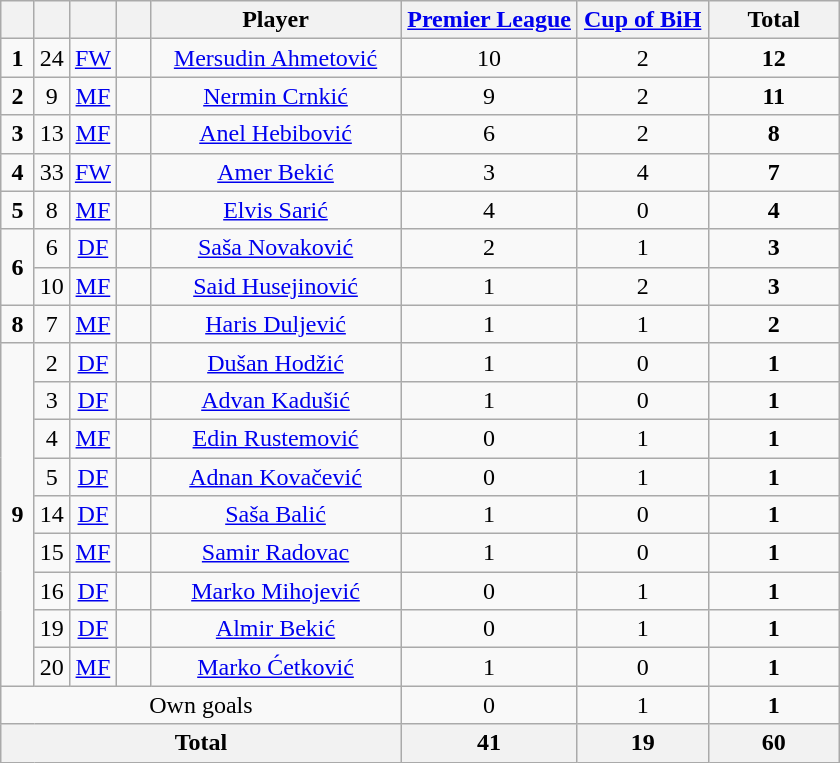<table class="wikitable sortable" style="text-align:center">
<tr>
<th width=15></th>
<th width=15></th>
<th width=15></th>
<th width=15></th>
<th width=160>Player</th>
<th width=110><a href='#'>Premier League</a></th>
<th width=80><a href='#'>Cup of BiH</a></th>
<th width=80>Total</th>
</tr>
<tr>
<td><strong>1</strong></td>
<td>24</td>
<td><a href='#'>FW</a></td>
<td></td>
<td><a href='#'>Mersudin Ahmetović</a></td>
<td>10 </td>
<td>2 </td>
<td><strong>12</strong> </td>
</tr>
<tr>
<td><strong>2</strong></td>
<td>9</td>
<td><a href='#'>MF</a></td>
<td></td>
<td><a href='#'>Nermin Crnkić</a></td>
<td>9 </td>
<td>2 </td>
<td><strong>11</strong> </td>
</tr>
<tr>
<td><strong>3</strong></td>
<td>13</td>
<td><a href='#'>MF</a></td>
<td></td>
<td><a href='#'>Anel Hebibović</a></td>
<td>6 </td>
<td>2 </td>
<td><strong>8</strong> </td>
</tr>
<tr>
<td><strong>4</strong></td>
<td>33</td>
<td><a href='#'>FW</a></td>
<td></td>
<td><a href='#'>Amer Bekić</a></td>
<td>3 </td>
<td>4 </td>
<td><strong>7</strong> </td>
</tr>
<tr>
<td><strong>5</strong></td>
<td>8</td>
<td><a href='#'>MF</a></td>
<td></td>
<td><a href='#'>Elvis Sarić</a></td>
<td>4 </td>
<td>0 </td>
<td><strong>4</strong> </td>
</tr>
<tr>
<td rowspan=2><strong>6</strong></td>
<td>6</td>
<td><a href='#'>DF</a></td>
<td></td>
<td><a href='#'>Saša Novaković</a></td>
<td>2 </td>
<td>1 </td>
<td><strong>3</strong> </td>
</tr>
<tr>
<td>10</td>
<td><a href='#'>MF</a></td>
<td></td>
<td><a href='#'>Said Husejinović</a></td>
<td>1 </td>
<td>2 </td>
<td><strong>3</strong> </td>
</tr>
<tr>
<td><strong>8</strong></td>
<td>7</td>
<td><a href='#'>MF</a></td>
<td></td>
<td><a href='#'>Haris Duljević</a></td>
<td>1 </td>
<td>1 </td>
<td><strong>2</strong> </td>
</tr>
<tr>
<td rowspan=9><strong>9</strong></td>
<td>2</td>
<td><a href='#'>DF</a></td>
<td></td>
<td><a href='#'>Dušan Hodžić</a></td>
<td>1 </td>
<td>0 </td>
<td><strong>1</strong> </td>
</tr>
<tr>
<td>3</td>
<td><a href='#'>DF</a></td>
<td></td>
<td><a href='#'>Advan Kadušić</a></td>
<td>1 </td>
<td>0 </td>
<td><strong>1</strong> </td>
</tr>
<tr>
<td>4</td>
<td><a href='#'>MF</a></td>
<td></td>
<td><a href='#'>Edin Rustemović</a></td>
<td>0 </td>
<td>1 </td>
<td><strong>1</strong> </td>
</tr>
<tr>
<td>5</td>
<td><a href='#'>DF</a></td>
<td></td>
<td><a href='#'>Adnan Kovačević</a></td>
<td>0 </td>
<td>1 </td>
<td><strong>1</strong> </td>
</tr>
<tr>
<td>14</td>
<td><a href='#'>DF</a></td>
<td></td>
<td><a href='#'>Saša Balić</a></td>
<td>1 </td>
<td>0 </td>
<td><strong>1</strong> </td>
</tr>
<tr>
<td>15</td>
<td><a href='#'>MF</a></td>
<td></td>
<td><a href='#'>Samir Radovac</a></td>
<td>1 </td>
<td>0 </td>
<td><strong>1</strong> </td>
</tr>
<tr>
<td>16</td>
<td><a href='#'>DF</a></td>
<td></td>
<td><a href='#'>Marko Mihojević</a></td>
<td>0 </td>
<td>1 </td>
<td><strong>1</strong> </td>
</tr>
<tr>
<td>19</td>
<td><a href='#'>DF</a></td>
<td></td>
<td><a href='#'>Almir Bekić</a></td>
<td>0 </td>
<td>1 </td>
<td><strong>1</strong> </td>
</tr>
<tr>
<td>20</td>
<td><a href='#'>MF</a></td>
<td></td>
<td><a href='#'>Marko Ćetković</a></td>
<td>1 </td>
<td>0 </td>
<td><strong>1</strong> </td>
</tr>
<tr>
<td colspan=5>Own goals</td>
<td>0 </td>
<td>1 </td>
<td><strong>1</strong> </td>
</tr>
<tr>
<th colspan=5>Total</th>
<th>41</th>
<th>19</th>
<th>60</th>
</tr>
</table>
